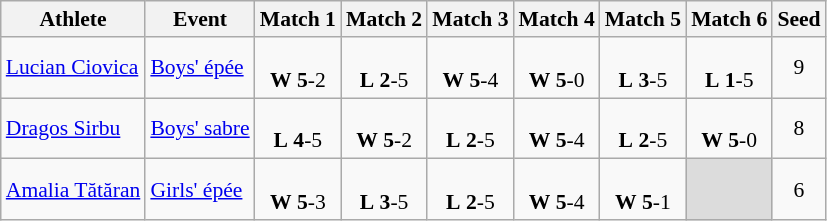<table class="wikitable" border="1" style="font-size:90%">
<tr>
<th>Athlete</th>
<th>Event</th>
<th>Match 1</th>
<th>Match 2</th>
<th>Match 3</th>
<th>Match 4</th>
<th>Match 5</th>
<th>Match 6</th>
<th>Seed</th>
</tr>
<tr>
<td><a href='#'>Lucian Ciovica</a></td>
<td><a href='#'>Boys' épée</a></td>
<td align=center><br> <strong>W</strong> <strong>5</strong>-2</td>
<td align=center><br> <strong>L</strong> <strong>2</strong>-5</td>
<td align=center><br> <strong>W</strong> <strong>5</strong>-4</td>
<td align=center><br> <strong>W</strong> <strong>5</strong>-0</td>
<td align=center><br> <strong>L</strong> <strong>3</strong>-5</td>
<td align=center><br> <strong>L</strong> <strong>1</strong>-5</td>
<td align=center>9</td>
</tr>
<tr>
<td><a href='#'>Dragos Sirbu</a></td>
<td><a href='#'>Boys' sabre</a></td>
<td align=center><br> <strong>L</strong> <strong>4</strong>-5</td>
<td align=center><br> <strong>W</strong> <strong>5</strong>-2</td>
<td align=center><br> <strong>L</strong> <strong>2</strong>-5</td>
<td align=center><br> <strong>W</strong> <strong>5</strong>-4</td>
<td align=center><br> <strong>L</strong> <strong>2</strong>-5</td>
<td align=center><br> <strong>W</strong> <strong>5</strong>-0</td>
<td align=center>8</td>
</tr>
<tr>
<td><a href='#'>Amalia Tătăran</a></td>
<td><a href='#'>Girls' épée</a></td>
<td align=center><br> <strong>W</strong> <strong>5</strong>-3</td>
<td align=center><br> <strong>L</strong> <strong>3</strong>-5</td>
<td align=center><br> <strong>L</strong> <strong>2</strong>-5</td>
<td align=center><br> <strong>W</strong> <strong>5</strong>-4</td>
<td align=center><br> <strong>W</strong> <strong>5</strong>-1</td>
<td bgcolor=#DCDCDC></td>
<td align=center>6</td>
</tr>
</table>
